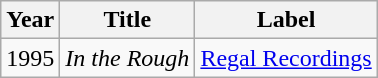<table class="wikitable" border="1">
<tr>
<th><strong>Year</strong></th>
<th><strong>Title</strong></th>
<th><strong>Label</strong></th>
</tr>
<tr>
<td>1995</td>
<td><em>In the Rough</em></td>
<td><a href='#'>Regal Recordings</a></td>
</tr>
</table>
